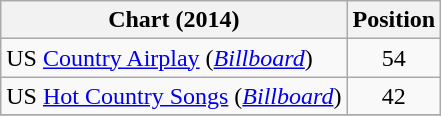<table class="wikitable sortable">
<tr>
<th scope="col">Chart (2014)</th>
<th scope="col">Position</th>
</tr>
<tr>
<td>US <a href='#'>Country Airplay</a> (<em><a href='#'>Billboard</a></em>)</td>
<td align="center">54</td>
</tr>
<tr>
<td>US <a href='#'>Hot Country Songs</a> (<em><a href='#'>Billboard</a></em>)</td>
<td align="center">42</td>
</tr>
<tr>
</tr>
</table>
